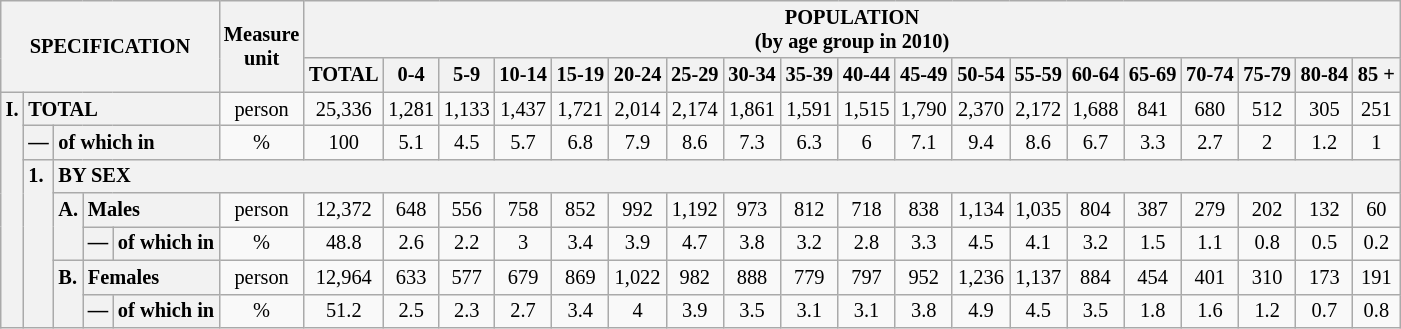<table class="wikitable" style="font-size:85%; text-align:center">
<tr>
<th rowspan="2" colspan="5">SPECIFICATION</th>
<th rowspan="2">Measure<br> unit</th>
<th colspan="20" rowspan="1">POPULATION<br> (by age group in 2010)</th>
</tr>
<tr>
<th>TOTAL</th>
<th>0-4</th>
<th>5-9</th>
<th>10-14</th>
<th>15-19</th>
<th>20-24</th>
<th>25-29</th>
<th>30-34</th>
<th>35-39</th>
<th>40-44</th>
<th>45-49</th>
<th>50-54</th>
<th>55-59</th>
<th>60-64</th>
<th>65-69</th>
<th>70-74</th>
<th>75-79</th>
<th>80-84</th>
<th>85 +</th>
</tr>
<tr>
<th style="text-align:left" valign="top" rowspan="7">I.</th>
<th style="text-align:left" colspan="4">TOTAL</th>
<td>person</td>
<td>25,336</td>
<td>1,281</td>
<td>1,133</td>
<td>1,437</td>
<td>1,721</td>
<td>2,014</td>
<td>2,174</td>
<td>1,861</td>
<td>1,591</td>
<td>1,515</td>
<td>1,790</td>
<td>2,370</td>
<td>2,172</td>
<td>1,688</td>
<td>841</td>
<td>680</td>
<td>512</td>
<td>305</td>
<td>251</td>
</tr>
<tr>
<th style="text-align:left" valign="top">—</th>
<th style="text-align:left" colspan="3">of which in</th>
<td>%</td>
<td>100</td>
<td>5.1</td>
<td>4.5</td>
<td>5.7</td>
<td>6.8</td>
<td>7.9</td>
<td>8.6</td>
<td>7.3</td>
<td>6.3</td>
<td>6</td>
<td>7.1</td>
<td>9.4</td>
<td>8.6</td>
<td>6.7</td>
<td>3.3</td>
<td>2.7</td>
<td>2</td>
<td>1.2</td>
<td>1</td>
</tr>
<tr>
<th style="text-align:left" valign="top" rowspan="5">1.</th>
<th style="text-align:left" colspan="23">BY SEX</th>
</tr>
<tr>
<th style="text-align:left" valign="top" rowspan="2">A.</th>
<th style="text-align:left" colspan="2">Males</th>
<td>person</td>
<td>12,372</td>
<td>648</td>
<td>556</td>
<td>758</td>
<td>852</td>
<td>992</td>
<td>1,192</td>
<td>973</td>
<td>812</td>
<td>718</td>
<td>838</td>
<td>1,134</td>
<td>1,035</td>
<td>804</td>
<td>387</td>
<td>279</td>
<td>202</td>
<td>132</td>
<td>60</td>
</tr>
<tr>
<th style="text-align:left" valign="top">—</th>
<th style="text-align:left" colspan="1">of which in</th>
<td>%</td>
<td>48.8</td>
<td>2.6</td>
<td>2.2</td>
<td>3</td>
<td>3.4</td>
<td>3.9</td>
<td>4.7</td>
<td>3.8</td>
<td>3.2</td>
<td>2.8</td>
<td>3.3</td>
<td>4.5</td>
<td>4.1</td>
<td>3.2</td>
<td>1.5</td>
<td>1.1</td>
<td>0.8</td>
<td>0.5</td>
<td>0.2</td>
</tr>
<tr>
<th style="text-align:left" valign="top" rowspan="2">B.</th>
<th style="text-align:left" colspan="2">Females</th>
<td>person</td>
<td>12,964</td>
<td>633</td>
<td>577</td>
<td>679</td>
<td>869</td>
<td>1,022</td>
<td>982</td>
<td>888</td>
<td>779</td>
<td>797</td>
<td>952</td>
<td>1,236</td>
<td>1,137</td>
<td>884</td>
<td>454</td>
<td>401</td>
<td>310</td>
<td>173</td>
<td>191</td>
</tr>
<tr>
<th style="text-align:left" valign="top">—</th>
<th style="text-align:left" colspan="1">of which in</th>
<td>%</td>
<td>51.2</td>
<td>2.5</td>
<td>2.3</td>
<td>2.7</td>
<td>3.4</td>
<td>4</td>
<td>3.9</td>
<td>3.5</td>
<td>3.1</td>
<td>3.1</td>
<td>3.8</td>
<td>4.9</td>
<td>4.5</td>
<td>3.5</td>
<td>1.8</td>
<td>1.6</td>
<td>1.2</td>
<td>0.7</td>
<td>0.8</td>
</tr>
</table>
